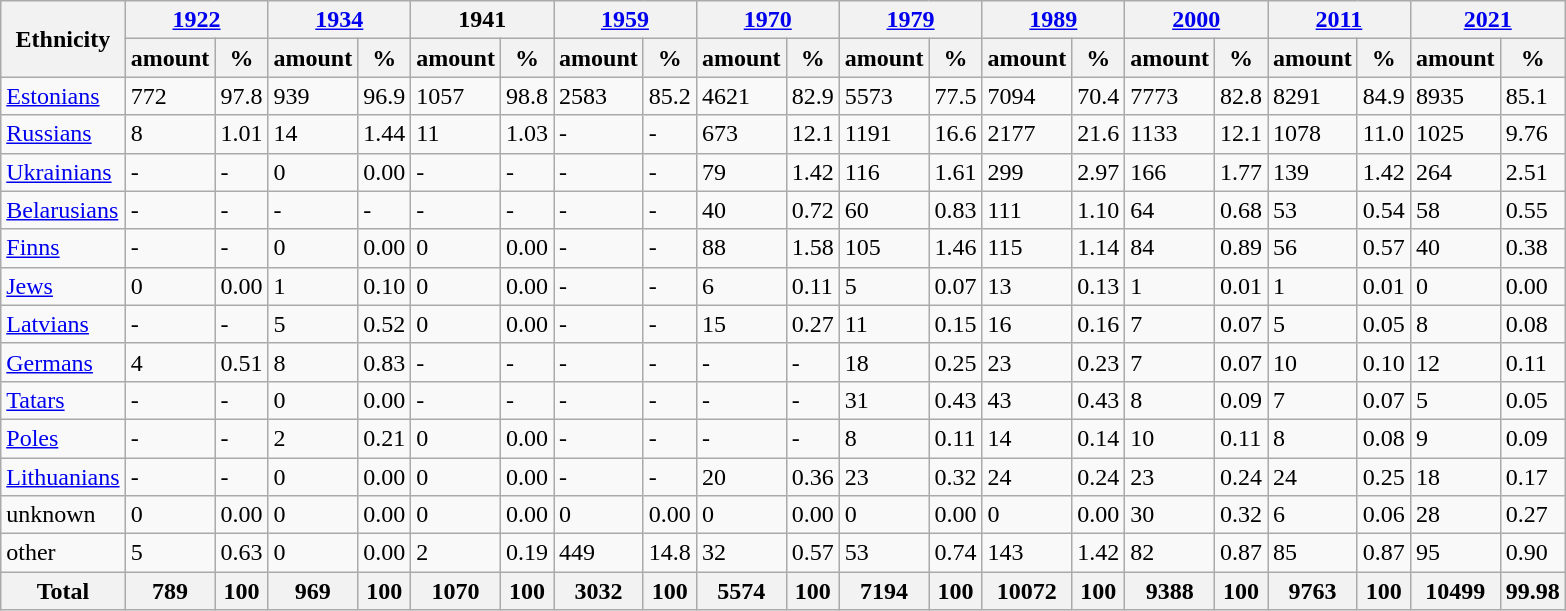<table class="wikitable sortable">
<tr>
<th rowspan="2">Ethnicity</th>
<th colspan="2"><a href='#'>1922</a></th>
<th colspan="2"><a href='#'>1934</a></th>
<th colspan="2">1941</th>
<th colspan="2"><a href='#'>1959</a></th>
<th colspan="2"><a href='#'>1970</a></th>
<th colspan="2"><a href='#'>1979</a></th>
<th colspan="2"><a href='#'>1989</a></th>
<th colspan="2"><a href='#'>2000</a></th>
<th colspan="2"><a href='#'>2011</a></th>
<th colspan="2"><a href='#'>2021</a></th>
</tr>
<tr>
<th>amount</th>
<th>%</th>
<th>amount</th>
<th>%</th>
<th>amount</th>
<th>%</th>
<th>amount</th>
<th>%</th>
<th>amount</th>
<th>%</th>
<th>amount</th>
<th>%</th>
<th>amount</th>
<th>%</th>
<th>amount</th>
<th>%</th>
<th>amount</th>
<th>%</th>
<th>amount</th>
<th>%</th>
</tr>
<tr>
<td><a href='#'>Estonians</a></td>
<td>772</td>
<td>97.8</td>
<td>939</td>
<td>96.9</td>
<td>1057</td>
<td>98.8</td>
<td>2583</td>
<td>85.2</td>
<td>4621</td>
<td>82.9</td>
<td>5573</td>
<td>77.5</td>
<td>7094</td>
<td>70.4</td>
<td>7773</td>
<td>82.8</td>
<td>8291</td>
<td>84.9</td>
<td>8935</td>
<td>85.1</td>
</tr>
<tr>
<td><a href='#'>Russians</a></td>
<td>8</td>
<td>1.01</td>
<td>14</td>
<td>1.44</td>
<td>11</td>
<td>1.03</td>
<td>-</td>
<td>-</td>
<td>673</td>
<td>12.1</td>
<td>1191</td>
<td>16.6</td>
<td>2177</td>
<td>21.6</td>
<td>1133</td>
<td>12.1</td>
<td>1078</td>
<td>11.0</td>
<td>1025</td>
<td>9.76</td>
</tr>
<tr>
<td><a href='#'>Ukrainians</a></td>
<td>-</td>
<td>-</td>
<td>0</td>
<td>0.00</td>
<td>-</td>
<td>-</td>
<td>-</td>
<td>-</td>
<td>79</td>
<td>1.42</td>
<td>116</td>
<td>1.61</td>
<td>299</td>
<td>2.97</td>
<td>166</td>
<td>1.77</td>
<td>139</td>
<td>1.42</td>
<td>264</td>
<td>2.51</td>
</tr>
<tr>
<td><a href='#'>Belarusians</a></td>
<td>-</td>
<td>-</td>
<td>-</td>
<td>-</td>
<td>-</td>
<td>-</td>
<td>-</td>
<td>-</td>
<td>40</td>
<td>0.72</td>
<td>60</td>
<td>0.83</td>
<td>111</td>
<td>1.10</td>
<td>64</td>
<td>0.68</td>
<td>53</td>
<td>0.54</td>
<td>58</td>
<td>0.55</td>
</tr>
<tr>
<td><a href='#'>Finns</a></td>
<td>-</td>
<td>-</td>
<td>0</td>
<td>0.00</td>
<td>0</td>
<td>0.00</td>
<td>-</td>
<td>-</td>
<td>88</td>
<td>1.58</td>
<td>105</td>
<td>1.46</td>
<td>115</td>
<td>1.14</td>
<td>84</td>
<td>0.89</td>
<td>56</td>
<td>0.57</td>
<td>40</td>
<td>0.38</td>
</tr>
<tr>
<td><a href='#'>Jews</a></td>
<td>0</td>
<td>0.00</td>
<td>1</td>
<td>0.10</td>
<td>0</td>
<td>0.00</td>
<td>-</td>
<td>-</td>
<td>6</td>
<td>0.11</td>
<td>5</td>
<td>0.07</td>
<td>13</td>
<td>0.13</td>
<td>1</td>
<td>0.01</td>
<td>1</td>
<td>0.01</td>
<td>0</td>
<td>0.00</td>
</tr>
<tr>
<td><a href='#'>Latvians</a></td>
<td>-</td>
<td>-</td>
<td>5</td>
<td>0.52</td>
<td>0</td>
<td>0.00</td>
<td>-</td>
<td>-</td>
<td>15</td>
<td>0.27</td>
<td>11</td>
<td>0.15</td>
<td>16</td>
<td>0.16</td>
<td>7</td>
<td>0.07</td>
<td>5</td>
<td>0.05</td>
<td>8</td>
<td>0.08</td>
</tr>
<tr>
<td><a href='#'>Germans</a></td>
<td>4</td>
<td>0.51</td>
<td>8</td>
<td>0.83</td>
<td>-</td>
<td>-</td>
<td>-</td>
<td>-</td>
<td>-</td>
<td>-</td>
<td>18</td>
<td>0.25</td>
<td>23</td>
<td>0.23</td>
<td>7</td>
<td>0.07</td>
<td>10</td>
<td>0.10</td>
<td>12</td>
<td>0.11</td>
</tr>
<tr>
<td><a href='#'>Tatars</a></td>
<td>-</td>
<td>-</td>
<td>0</td>
<td>0.00</td>
<td>-</td>
<td>-</td>
<td>-</td>
<td>-</td>
<td>-</td>
<td>-</td>
<td>31</td>
<td>0.43</td>
<td>43</td>
<td>0.43</td>
<td>8</td>
<td>0.09</td>
<td>7</td>
<td>0.07</td>
<td>5</td>
<td>0.05</td>
</tr>
<tr>
<td><a href='#'>Poles</a></td>
<td>-</td>
<td>-</td>
<td>2</td>
<td>0.21</td>
<td>0</td>
<td>0.00</td>
<td>-</td>
<td>-</td>
<td>-</td>
<td>-</td>
<td>8</td>
<td>0.11</td>
<td>14</td>
<td>0.14</td>
<td>10</td>
<td>0.11</td>
<td>8</td>
<td>0.08</td>
<td>9</td>
<td>0.09</td>
</tr>
<tr>
<td><a href='#'>Lithuanians</a></td>
<td>-</td>
<td>-</td>
<td>0</td>
<td>0.00</td>
<td>0</td>
<td>0.00</td>
<td>-</td>
<td>-</td>
<td>20</td>
<td>0.36</td>
<td>23</td>
<td>0.32</td>
<td>24</td>
<td>0.24</td>
<td>23</td>
<td>0.24</td>
<td>24</td>
<td>0.25</td>
<td>18</td>
<td>0.17</td>
</tr>
<tr>
<td>unknown</td>
<td>0</td>
<td>0.00</td>
<td>0</td>
<td>0.00</td>
<td>0</td>
<td>0.00</td>
<td>0</td>
<td>0.00</td>
<td>0</td>
<td>0.00</td>
<td>0</td>
<td>0.00</td>
<td>0</td>
<td>0.00</td>
<td>30</td>
<td>0.32</td>
<td>6</td>
<td>0.06</td>
<td>28</td>
<td>0.27</td>
</tr>
<tr>
<td>other</td>
<td>5</td>
<td>0.63</td>
<td>0</td>
<td>0.00</td>
<td>2</td>
<td>0.19</td>
<td>449</td>
<td>14.8</td>
<td>32</td>
<td>0.57</td>
<td>53</td>
<td>0.74</td>
<td>143</td>
<td>1.42</td>
<td>82</td>
<td>0.87</td>
<td>85</td>
<td>0.87</td>
<td>95</td>
<td>0.90</td>
</tr>
<tr>
<th>Total</th>
<th>789</th>
<th>100</th>
<th>969</th>
<th>100</th>
<th>1070</th>
<th>100</th>
<th>3032</th>
<th>100</th>
<th>5574</th>
<th>100</th>
<th>7194</th>
<th>100</th>
<th>10072</th>
<th>100</th>
<th>9388</th>
<th>100</th>
<th>9763</th>
<th>100</th>
<th>10499</th>
<th>99.98</th>
</tr>
</table>
